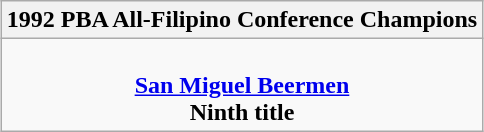<table class=wikitable style="text-align:center; margin:auto">
<tr>
<th>1992 PBA All-Filipino Conference Champions</th>
</tr>
<tr>
<td><br> <strong><a href='#'>San Miguel Beermen</a></strong> <br> <strong>Ninth title</strong></td>
</tr>
</table>
